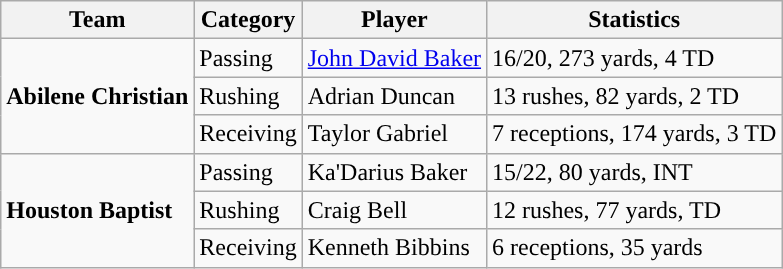<table class="wikitable" style="float: left;">
<tr>
<th>Team</th>
<th>Category</th>
<th>Player</th>
<th>Statistics</th>
</tr>
<tr>
<td rowspan=3><strong>Abilene Christian</strong></td>
<td>Passing</td>
<td><a href='#'>John David Baker</a></td>
<td>16/20, 273 yards, 4 TD</td>
</tr>
<tr>
<td>Rushing</td>
<td>Adrian Duncan</td>
<td>13 rushes, 82 yards, 2 TD</td>
</tr>
<tr>
<td>Receiving</td>
<td>Taylor Gabriel</td>
<td>7 receptions, 174 yards, 3 TD</td>
</tr>
<tr>
<td rowspan=3><strong>Houston Baptist</strong></td>
<td>Passing</td>
<td>Ka'Darius Baker</td>
<td>15/22, 80 yards, INT</td>
</tr>
<tr>
<td>Rushing</td>
<td>Craig Bell</td>
<td>12 rushes, 77 yards, TD</td>
</tr>
<tr>
<td>Receiving</td>
<td>Kenneth Bibbins</td>
<td>6 receptions, 35 yards</td>
</tr>
</table>
